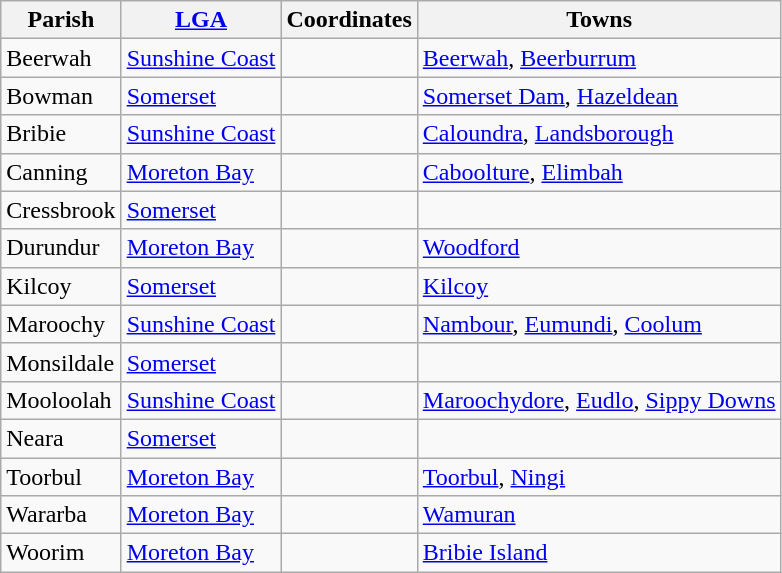<table class="wikitable sortable">
<tr>
<th>Parish</th>
<th><a href='#'>LGA</a></th>
<th>Coordinates</th>
<th>Towns</th>
</tr>
<tr>
<td>Beerwah</td>
<td><a href='#'>Sunshine Coast</a></td>
<td></td>
<td><a href='#'>Beerwah</a>, <a href='#'>Beerburrum</a></td>
</tr>
<tr>
<td>Bowman</td>
<td><a href='#'>Somerset</a></td>
<td></td>
<td><a href='#'>Somerset Dam</a>, <a href='#'>Hazeldean</a></td>
</tr>
<tr>
<td>Bribie</td>
<td><a href='#'>Sunshine Coast</a></td>
<td></td>
<td><a href='#'>Caloundra</a>, <a href='#'>Landsborough</a></td>
</tr>
<tr>
<td>Canning</td>
<td><a href='#'>Moreton Bay</a></td>
<td></td>
<td><a href='#'>Caboolture</a>, <a href='#'>Elimbah</a></td>
</tr>
<tr>
<td>Cressbrook</td>
<td><a href='#'>Somerset</a></td>
<td></td>
<td></td>
</tr>
<tr>
<td>Durundur</td>
<td><a href='#'>Moreton Bay</a></td>
<td></td>
<td><a href='#'>Woodford</a></td>
</tr>
<tr>
<td>Kilcoy</td>
<td><a href='#'>Somerset</a></td>
<td></td>
<td><a href='#'>Kilcoy</a></td>
</tr>
<tr>
<td>Maroochy</td>
<td><a href='#'>Sunshine Coast</a></td>
<td></td>
<td><a href='#'>Nambour</a>, <a href='#'>Eumundi</a>, <a href='#'>Coolum</a></td>
</tr>
<tr>
<td>Monsildale</td>
<td><a href='#'>Somerset</a></td>
<td></td>
<td></td>
</tr>
<tr>
<td>Mooloolah</td>
<td><a href='#'>Sunshine Coast</a></td>
<td></td>
<td><a href='#'>Maroochydore</a>, <a href='#'>Eudlo</a>, <a href='#'>Sippy Downs</a></td>
</tr>
<tr>
<td>Neara</td>
<td><a href='#'>Somerset</a></td>
<td></td>
<td></td>
</tr>
<tr>
<td>Toorbul</td>
<td><a href='#'>Moreton Bay</a></td>
<td></td>
<td><a href='#'>Toorbul</a>, <a href='#'>Ningi</a></td>
</tr>
<tr>
<td>Wararba</td>
<td><a href='#'>Moreton Bay</a></td>
<td></td>
<td><a href='#'>Wamuran</a></td>
</tr>
<tr>
<td>Woorim</td>
<td><a href='#'>Moreton Bay</a></td>
<td></td>
<td><a href='#'>Bribie Island</a></td>
</tr>
</table>
